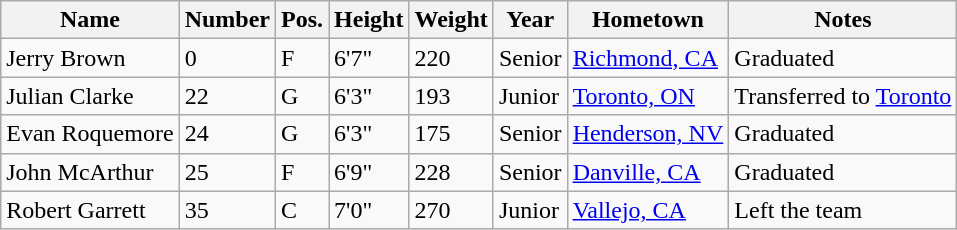<table class="wikitable sortable" border="1">
<tr>
<th>Name</th>
<th>Number</th>
<th>Pos.</th>
<th>Height</th>
<th>Weight</th>
<th>Year</th>
<th>Hometown</th>
<th class="unsortable">Notes</th>
</tr>
<tr>
<td>Jerry Brown</td>
<td>0</td>
<td>F</td>
<td>6'7"</td>
<td>220</td>
<td>Senior</td>
<td><a href='#'>Richmond, CA</a></td>
<td>Graduated</td>
</tr>
<tr>
<td>Julian Clarke</td>
<td>22</td>
<td>G</td>
<td>6'3"</td>
<td>193</td>
<td>Junior</td>
<td><a href='#'>Toronto, ON</a></td>
<td>Transferred to <a href='#'>Toronto</a></td>
</tr>
<tr>
<td>Evan Roquemore</td>
<td>24</td>
<td>G</td>
<td>6'3"</td>
<td>175</td>
<td>Senior</td>
<td><a href='#'>Henderson, NV</a></td>
<td>Graduated</td>
</tr>
<tr>
<td>John McArthur</td>
<td>25</td>
<td>F</td>
<td>6'9"</td>
<td>228</td>
<td>Senior</td>
<td><a href='#'>Danville, CA</a></td>
<td>Graduated</td>
</tr>
<tr>
<td>Robert Garrett</td>
<td>35</td>
<td>C</td>
<td>7'0"</td>
<td>270</td>
<td>Junior</td>
<td><a href='#'>Vallejo, CA</a></td>
<td>Left the team</td>
</tr>
</table>
